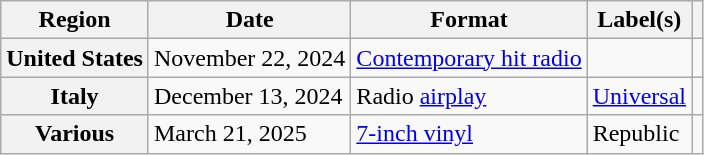<table class="wikitable plainrowheaders">
<tr>
<th scope="col">Region</th>
<th scope="col">Date</th>
<th scope="col">Format</th>
<th scope="col">Label(s)</th>
<th scope="col"></th>
</tr>
<tr>
<th scope="row">United States</th>
<td>November 22, 2024</td>
<td><a href='#'>Contemporary hit radio</a></td>
<td></td>
<td align="center"></td>
</tr>
<tr>
<th scope="row">Italy</th>
<td>December 13, 2024</td>
<td>Radio <a href='#'>airplay</a></td>
<td><a href='#'>Universal</a></td>
<td align="center"></td>
</tr>
<tr>
<th scope="row">Various</th>
<td>March 21, 2025</td>
<td><a href='#'>7-inch vinyl</a></td>
<td>Republic</td>
<td align="center"></td>
</tr>
</table>
